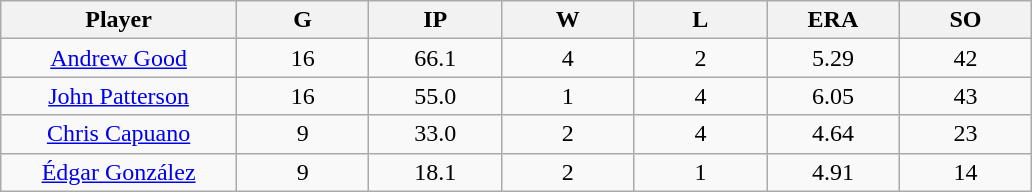<table class="wikitable sortable">
<tr>
<th bgcolor="#DDDDFF" width="16%">Player</th>
<th bgcolor="#DDDDFF" width="9%">G</th>
<th bgcolor="#DDDDFF" width="9%">IP</th>
<th bgcolor="#DDDDFF" width="9%">W</th>
<th bgcolor="#DDDDFF" width="9%">L</th>
<th bgcolor="#DDDDFF" width="9%">ERA</th>
<th bgcolor="#DDDDFF" width="9%">SO</th>
</tr>
<tr align=center>
<td><a href='#'>Andrew Good</a></td>
<td>16</td>
<td>66.1</td>
<td>4</td>
<td>2</td>
<td>5.29</td>
<td>42</td>
</tr>
<tr align=center>
<td><a href='#'>John Patterson</a></td>
<td>16</td>
<td>55.0</td>
<td>1</td>
<td>4</td>
<td>6.05</td>
<td>43</td>
</tr>
<tr align=center>
<td><a href='#'>Chris Capuano</a></td>
<td>9</td>
<td>33.0</td>
<td>2</td>
<td>4</td>
<td>4.64</td>
<td>23</td>
</tr>
<tr align=center>
<td><a href='#'>Édgar González</a></td>
<td>9</td>
<td>18.1</td>
<td>2</td>
<td>1</td>
<td>4.91</td>
<td>14</td>
</tr>
</table>
